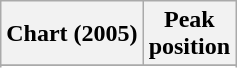<table class="wikitable sortable plainrowheaders" style="text-align:center">
<tr>
<th scope="col">Chart (2005)</th>
<th scope="col">Peak<br>position</th>
</tr>
<tr>
</tr>
<tr>
</tr>
<tr>
</tr>
<tr>
</tr>
<tr>
</tr>
<tr>
</tr>
<tr>
</tr>
<tr>
</tr>
<tr>
</tr>
<tr>
</tr>
<tr>
</tr>
<tr>
</tr>
<tr>
</tr>
<tr>
</tr>
</table>
